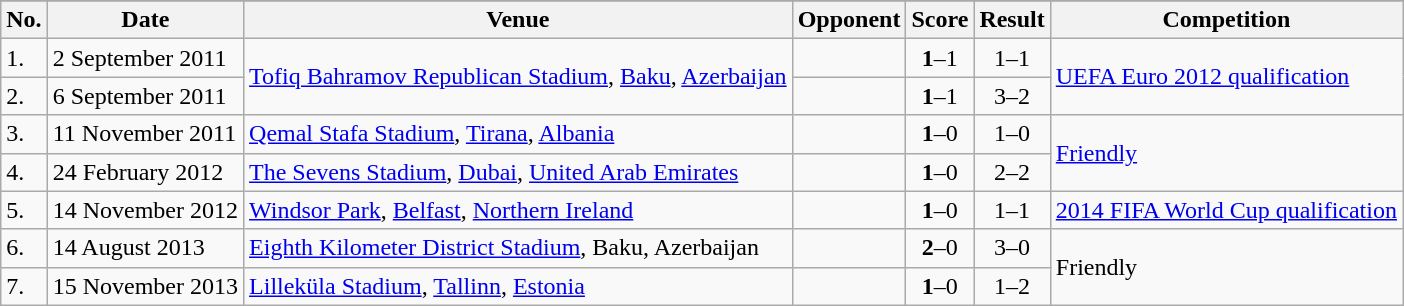<table class="wikitable plainrowheaders">
<tr>
</tr>
<tr>
<th>No.</th>
<th>Date</th>
<th>Venue</th>
<th>Opponent</th>
<th>Score</th>
<th>Result</th>
<th>Competition</th>
</tr>
<tr>
<td>1.</td>
<td>2 September 2011</td>
<td rowspan=2><a href='#'>Tofiq Bahramov Republican Stadium</a>, <a href='#'>Baku</a>, <a href='#'>Azerbaijan</a></td>
<td></td>
<td align=center><strong>1</strong>–1</td>
<td align=center>1–1</td>
<td rowspan="2"><a href='#'>UEFA Euro 2012 qualification</a></td>
</tr>
<tr>
<td>2.</td>
<td>6 September 2011</td>
<td></td>
<td align=center><strong>1</strong>–1</td>
<td align=center>3–2</td>
</tr>
<tr>
<td>3.</td>
<td>11 November 2011</td>
<td><a href='#'>Qemal Stafa Stadium</a>, <a href='#'>Tirana</a>, <a href='#'>Albania</a></td>
<td></td>
<td align=center><strong>1</strong>–0</td>
<td align=center>1–0</td>
<td rowspan="2"><a href='#'>Friendly</a></td>
</tr>
<tr>
<td>4.</td>
<td>24 February 2012</td>
<td><a href='#'>The Sevens Stadium</a>, <a href='#'>Dubai</a>, <a href='#'>United Arab Emirates</a></td>
<td></td>
<td align=center><strong>1</strong>–0</td>
<td align=center>2–2</td>
</tr>
<tr>
<td>5.</td>
<td>14 November 2012</td>
<td><a href='#'>Windsor Park</a>, <a href='#'>Belfast</a>, <a href='#'>Northern Ireland</a></td>
<td></td>
<td align=center><strong>1</strong>–0</td>
<td align=center>1–1</td>
<td><a href='#'>2014 FIFA World Cup qualification</a></td>
</tr>
<tr>
<td>6.</td>
<td>14 August 2013</td>
<td><a href='#'>Eighth Kilometer District Stadium</a>, Baku, Azerbaijan</td>
<td></td>
<td align=center><strong>2</strong>–0</td>
<td align=center>3–0</td>
<td rowspan="2">Friendly</td>
</tr>
<tr>
<td>7.</td>
<td>15 November 2013</td>
<td><a href='#'>Lilleküla Stadium</a>, <a href='#'>Tallinn</a>, <a href='#'>Estonia</a></td>
<td></td>
<td align=center><strong>1</strong>–0</td>
<td align=center>1–2</td>
</tr>
</table>
